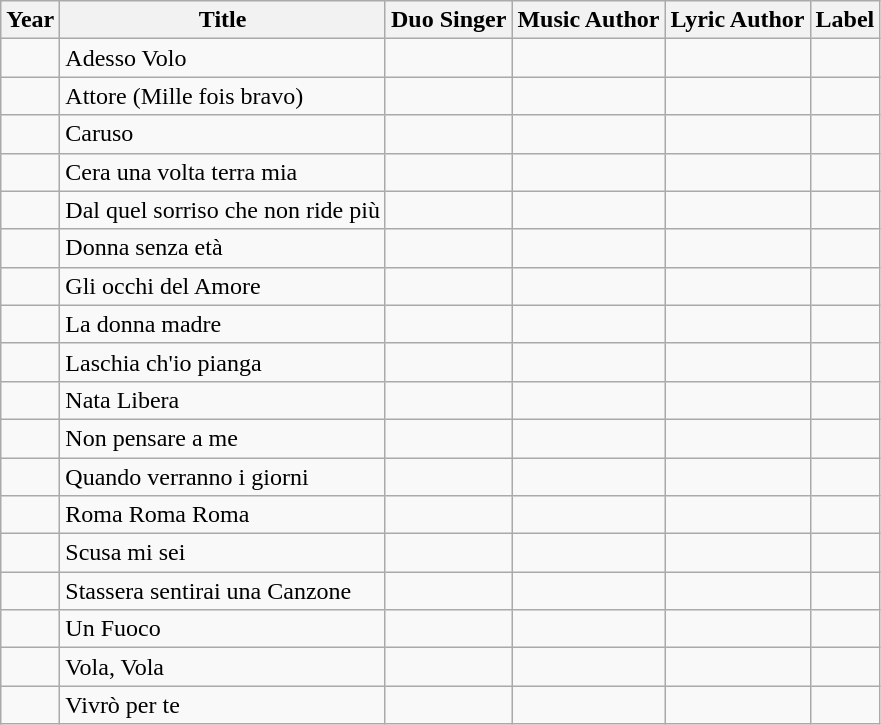<table class="wikitable sortable">
<tr>
<th>Year</th>
<th>Title</th>
<th>Duo Singer</th>
<th>Music Author</th>
<th>Lyric Author</th>
<th>Label</th>
</tr>
<tr>
<td></td>
<td>Adesso Volo</td>
<td></td>
<td></td>
<td></td>
<td></td>
</tr>
<tr>
<td></td>
<td>Attore (Mille fois bravo)</td>
<td></td>
<td></td>
<td></td>
<td></td>
</tr>
<tr>
<td></td>
<td>Caruso</td>
<td></td>
<td></td>
<td></td>
<td></td>
</tr>
<tr>
<td></td>
<td>Cera una volta terra mia</td>
<td></td>
<td></td>
<td></td>
<td></td>
</tr>
<tr>
<td></td>
<td>Dal quel sorriso che non ride più</td>
<td></td>
<td></td>
<td></td>
<td></td>
</tr>
<tr>
<td></td>
<td>Donna senza età</td>
<td></td>
<td></td>
<td></td>
<td></td>
</tr>
<tr>
<td></td>
<td>Gli occhi del Amore</td>
<td></td>
<td></td>
<td></td>
<td></td>
</tr>
<tr>
<td></td>
<td>La donna madre</td>
<td></td>
<td></td>
<td></td>
<td></td>
</tr>
<tr>
<td></td>
<td>Laschia ch'io pianga</td>
<td></td>
<td></td>
<td></td>
<td></td>
</tr>
<tr>
<td></td>
<td>Nata Libera</td>
<td></td>
<td></td>
<td></td>
<td></td>
</tr>
<tr>
<td></td>
<td>Non pensare a me</td>
<td></td>
<td></td>
<td></td>
<td></td>
</tr>
<tr>
<td></td>
<td>Quando verranno i giorni</td>
<td></td>
<td></td>
<td></td>
<td></td>
</tr>
<tr>
<td></td>
<td>Roma Roma Roma</td>
<td></td>
<td></td>
<td></td>
<td></td>
</tr>
<tr>
<td></td>
<td>Scusa mi sei</td>
<td></td>
<td></td>
<td></td>
<td></td>
</tr>
<tr>
<td></td>
<td>Stassera sentirai una Canzone</td>
<td></td>
<td></td>
<td></td>
<td></td>
</tr>
<tr>
<td></td>
<td>Un Fuoco</td>
<td></td>
<td></td>
<td></td>
<td></td>
</tr>
<tr>
<td></td>
<td>Vola, Vola</td>
<td></td>
<td></td>
<td></td>
<td></td>
</tr>
<tr>
<td></td>
<td>Vivrò per te</td>
<td></td>
<td></td>
<td></td>
<td></td>
</tr>
</table>
